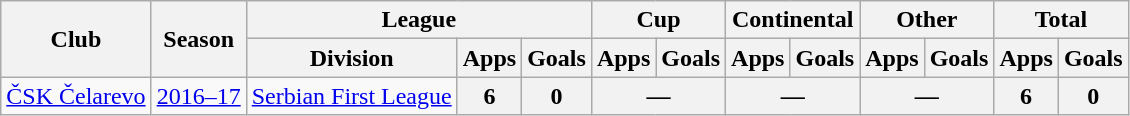<table class="wikitable" style="text-align:center">
<tr>
<th rowspan="2">Club</th>
<th rowspan="2">Season</th>
<th colspan="3">League</th>
<th colspan="2">Cup</th>
<th colspan="2">Continental</th>
<th colspan="2">Other</th>
<th colspan="2">Total</th>
</tr>
<tr>
<th>Division</th>
<th>Apps</th>
<th>Goals</th>
<th>Apps</th>
<th>Goals</th>
<th>Apps</th>
<th>Goals</th>
<th>Apps</th>
<th>Goals</th>
<th>Apps</th>
<th>Goals</th>
</tr>
<tr>
<td><a href='#'>ČSK Čelarevo</a></td>
<td><a href='#'>2016–17</a></td>
<td><a href='#'>Serbian First League</a></td>
<th>6</th>
<th>0</th>
<th colspan="2">—</th>
<th colspan="2">—</th>
<th colspan="2">—</th>
<th>6</th>
<th>0</th>
</tr>
</table>
